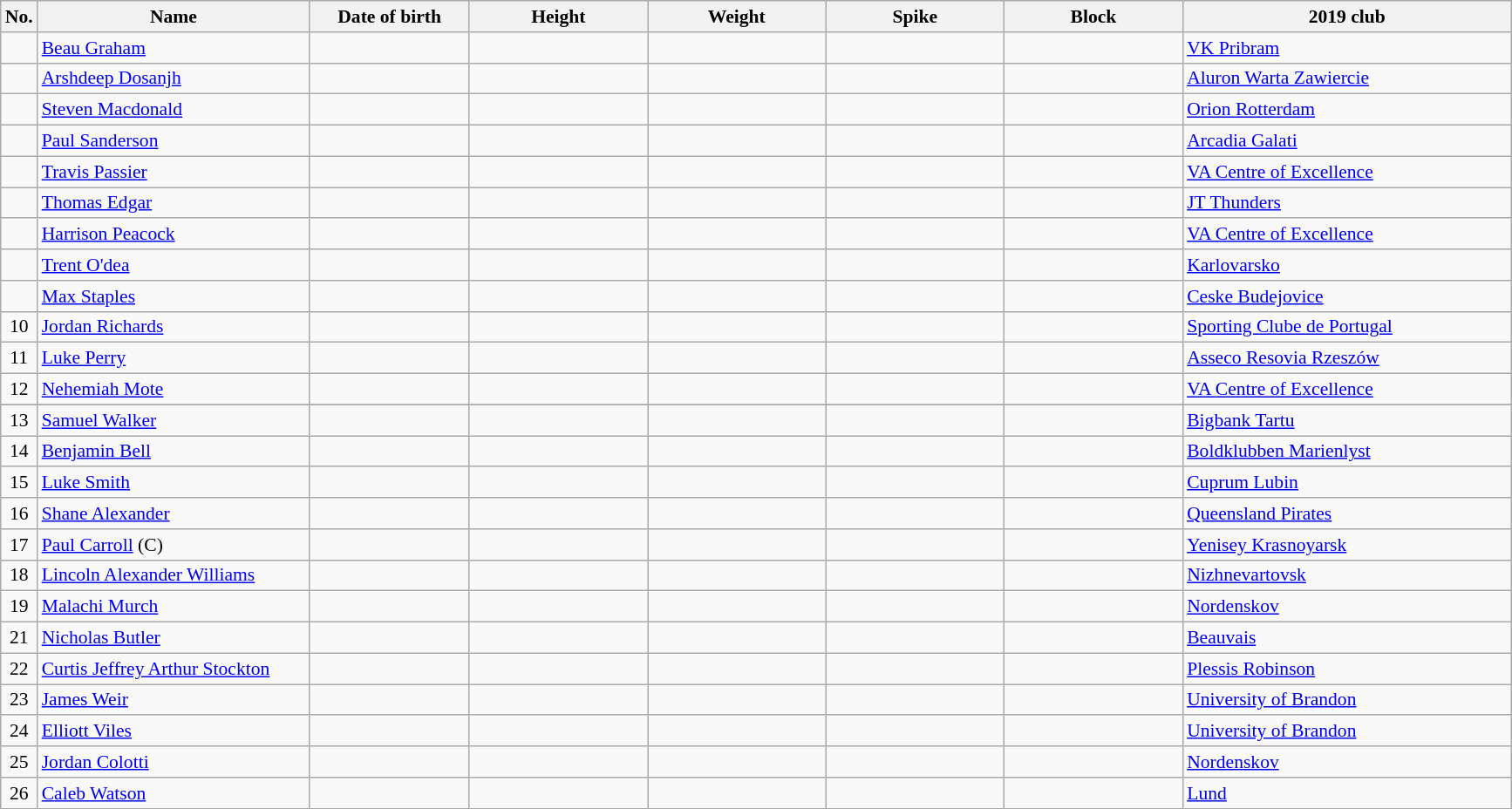<table class="wikitable sortable" style="font-size:90%; text-align:center;">
<tr>
<th>No.</th>
<th style="width:14em">Name</th>
<th style="width:8em">Date of birth</th>
<th style="width:9em">Height</th>
<th style="width:9em">Weight</th>
<th style="width:9em">Spike</th>
<th style="width:9em">Block</th>
<th style="width:17em">2019 club</th>
</tr>
<tr>
<td></td>
<td align=left><a href='#'>Beau Graham</a></td>
<td align=right></td>
<td></td>
<td></td>
<td></td>
<td></td>
<td align=left> <a href='#'>VK Pribram</a></td>
</tr>
<tr>
<td></td>
<td align=left><a href='#'>Arshdeep Dosanjh</a></td>
<td align=right></td>
<td></td>
<td></td>
<td></td>
<td></td>
<td align=left> <a href='#'>Aluron Warta Zawiercie</a></td>
</tr>
<tr>
<td></td>
<td align=left><a href='#'>Steven Macdonald</a></td>
<td align=right></td>
<td></td>
<td></td>
<td></td>
<td></td>
<td align=left> <a href='#'>Orion Rotterdam</a></td>
</tr>
<tr>
<td></td>
<td align=left><a href='#'>Paul Sanderson</a></td>
<td align=right></td>
<td></td>
<td></td>
<td></td>
<td></td>
<td align=left> <a href='#'>Arcadia Galati</a></td>
</tr>
<tr>
<td></td>
<td align=left><a href='#'>Travis Passier</a></td>
<td align=right></td>
<td></td>
<td></td>
<td></td>
<td></td>
<td align=left> <a href='#'>VA Centre of Excellence</a></td>
</tr>
<tr>
<td></td>
<td align=left><a href='#'>Thomas Edgar</a></td>
<td align=right></td>
<td></td>
<td></td>
<td></td>
<td></td>
<td align=left> <a href='#'>JT Thunders</a></td>
</tr>
<tr>
<td></td>
<td align=left><a href='#'>Harrison Peacock</a></td>
<td align=right></td>
<td></td>
<td></td>
<td></td>
<td></td>
<td align=left> <a href='#'>VA Centre of Excellence</a></td>
</tr>
<tr>
<td></td>
<td align=left><a href='#'>Trent O'dea</a></td>
<td align=right></td>
<td></td>
<td></td>
<td></td>
<td></td>
<td align=left> <a href='#'>Karlovarsko</a></td>
</tr>
<tr>
<td></td>
<td align=left><a href='#'>Max Staples</a></td>
<td align=right></td>
<td></td>
<td></td>
<td></td>
<td></td>
<td align=left> <a href='#'>Ceske Budejovice</a></td>
</tr>
<tr>
<td>10</td>
<td align=left><a href='#'>Jordan Richards</a></td>
<td align=right></td>
<td></td>
<td></td>
<td></td>
<td></td>
<td align=left> <a href='#'>Sporting Clube de Portugal</a></td>
</tr>
<tr>
<td>11</td>
<td align=left><a href='#'>Luke Perry</a></td>
<td align=right></td>
<td></td>
<td></td>
<td></td>
<td></td>
<td align=left> <a href='#'>Asseco Resovia Rzeszów</a></td>
</tr>
<tr>
<td>12</td>
<td align=left><a href='#'>Nehemiah Mote</a></td>
<td align=right></td>
<td></td>
<td></td>
<td></td>
<td></td>
<td align=left> <a href='#'>VA Centre of Excellence</a></td>
</tr>
<tr>
</tr>
<tr>
<td>13</td>
<td align=left><a href='#'>Samuel Walker</a></td>
<td align=right></td>
<td></td>
<td></td>
<td></td>
<td></td>
<td align=left> <a href='#'>Bigbank Tartu</a></td>
</tr>
<tr>
<td>14</td>
<td align=left><a href='#'>Benjamin Bell</a></td>
<td align=right></td>
<td></td>
<td></td>
<td></td>
<td></td>
<td align=left> <a href='#'>Boldklubben Marienlyst</a></td>
</tr>
<tr>
<td>15</td>
<td align=left><a href='#'>Luke Smith</a></td>
<td align=right></td>
<td></td>
<td></td>
<td></td>
<td></td>
<td align=left> <a href='#'>Cuprum Lubin</a></td>
</tr>
<tr>
<td>16</td>
<td align=left><a href='#'>Shane Alexander</a></td>
<td align=right></td>
<td></td>
<td></td>
<td></td>
<td></td>
<td align=left> <a href='#'>Queensland Pirates</a></td>
</tr>
<tr>
<td>17</td>
<td align=left><a href='#'>Paul Carroll</a> (C)</td>
<td align="right"></td>
<td></td>
<td></td>
<td></td>
<td></td>
<td align=left> <a href='#'>Yenisey Krasnoyarsk</a></td>
</tr>
<tr>
<td>18</td>
<td align=left><a href='#'>Lincoln Alexander Williams</a></td>
<td align=right></td>
<td></td>
<td></td>
<td></td>
<td></td>
<td align=left> <a href='#'>Nizhnevartovsk</a></td>
</tr>
<tr>
<td>19</td>
<td align=left><a href='#'>Malachi Murch</a></td>
<td align=right></td>
<td></td>
<td></td>
<td></td>
<td></td>
<td align=left> <a href='#'>Nordenskov</a></td>
</tr>
<tr>
<td>21</td>
<td align=left><a href='#'>Nicholas Butler</a></td>
<td align=right></td>
<td></td>
<td></td>
<td></td>
<td></td>
<td align=left> <a href='#'>Beauvais</a></td>
</tr>
<tr>
<td>22</td>
<td align=left><a href='#'>Curtis Jeffrey Arthur Stockton</a></td>
<td align=right></td>
<td></td>
<td></td>
<td></td>
<td></td>
<td align=left> <a href='#'>Plessis Robinson</a></td>
</tr>
<tr>
<td>23</td>
<td align=left><a href='#'>James Weir</a></td>
<td align=right></td>
<td></td>
<td></td>
<td></td>
<td></td>
<td align=left> <a href='#'>University of Brandon</a></td>
</tr>
<tr>
<td>24</td>
<td align=left><a href='#'>Elliott Viles</a></td>
<td align=right></td>
<td></td>
<td></td>
<td></td>
<td></td>
<td align=left> <a href='#'>University of Brandon</a></td>
</tr>
<tr>
<td>25</td>
<td align=left><a href='#'>Jordan Colotti</a></td>
<td align=right></td>
<td></td>
<td></td>
<td></td>
<td></td>
<td align=left> <a href='#'>Nordenskov</a></td>
</tr>
<tr>
<td>26</td>
<td align=left><a href='#'>Caleb Watson</a></td>
<td align=right></td>
<td></td>
<td></td>
<td></td>
<td></td>
<td align=left> <a href='#'>Lund</a></td>
</tr>
</table>
